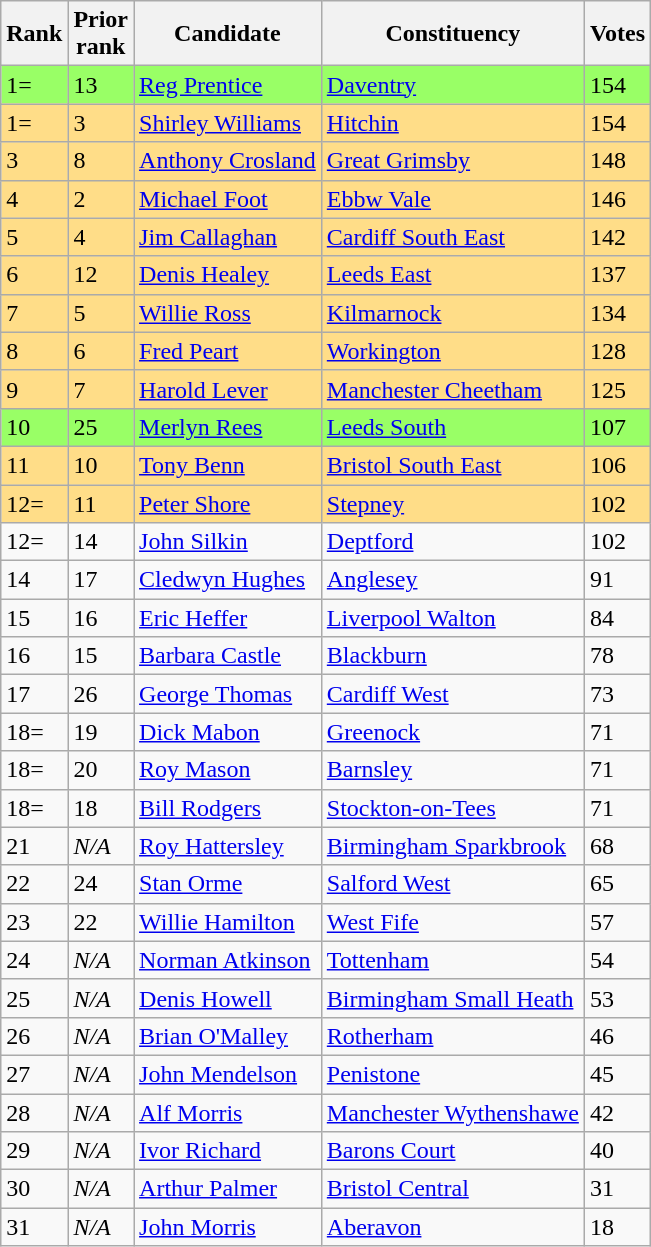<table class="wikitable sortable">
<tr>
<th>Rank<br></th>
<th>Prior<br>rank<br></th>
<th>Candidate<br></th>
<th>Constituency<br></th>
<th>Votes<br></th>
</tr>
<tr bgcolor=99ff66>
<td>1=</td>
<td>13</td>
<td><a href='#'>Reg Prentice</a></td>
<td><a href='#'>Daventry</a></td>
<td>154</td>
</tr>
<tr bgcolor=ffdd88>
<td>1=</td>
<td>3</td>
<td><a href='#'>Shirley Williams</a></td>
<td><a href='#'>Hitchin</a></td>
<td>154</td>
</tr>
<tr bgcolor=ffdd88>
<td>3</td>
<td>8</td>
<td><a href='#'>Anthony Crosland</a></td>
<td><a href='#'>Great Grimsby</a></td>
<td>148</td>
</tr>
<tr bgcolor=ffdd88>
<td>4</td>
<td>2</td>
<td><a href='#'>Michael Foot</a></td>
<td><a href='#'>Ebbw Vale</a></td>
<td>146</td>
</tr>
<tr bgcolor=ffdd88>
<td>5</td>
<td>4</td>
<td><a href='#'>Jim Callaghan</a></td>
<td><a href='#'>Cardiff South East</a></td>
<td>142</td>
</tr>
<tr bgcolor=ffdd88>
<td>6</td>
<td>12</td>
<td><a href='#'>Denis Healey</a></td>
<td><a href='#'>Leeds East</a></td>
<td>137</td>
</tr>
<tr bgcolor=ffdd88>
<td>7</td>
<td>5</td>
<td><a href='#'>Willie Ross</a></td>
<td><a href='#'>Kilmarnock</a></td>
<td>134</td>
</tr>
<tr bgcolor=ffdd88>
<td>8</td>
<td>6</td>
<td><a href='#'>Fred Peart</a></td>
<td><a href='#'>Workington</a></td>
<td>128</td>
</tr>
<tr bgcolor=ffdd88>
<td>9</td>
<td>7</td>
<td><a href='#'>Harold Lever</a></td>
<td><a href='#'>Manchester Cheetham</a></td>
<td>125</td>
</tr>
<tr bgcolor=99ff66>
<td>10</td>
<td>25</td>
<td><a href='#'>Merlyn Rees</a></td>
<td><a href='#'>Leeds South</a></td>
<td>107</td>
</tr>
<tr bgcolor=ffdd88>
<td>11</td>
<td>10</td>
<td><a href='#'>Tony Benn</a></td>
<td><a href='#'>Bristol South East</a></td>
<td>106</td>
</tr>
<tr bgcolor=ffdd88>
<td>12=</td>
<td>11</td>
<td><a href='#'>Peter Shore</a></td>
<td><a href='#'>Stepney</a></td>
<td>102</td>
</tr>
<tr>
<td>12=</td>
<td>14</td>
<td><a href='#'>John Silkin</a></td>
<td><a href='#'>Deptford</a></td>
<td>102</td>
</tr>
<tr>
<td>14</td>
<td>17</td>
<td><a href='#'>Cledwyn Hughes</a></td>
<td><a href='#'>Anglesey</a></td>
<td>91</td>
</tr>
<tr>
<td>15</td>
<td>16</td>
<td><a href='#'>Eric Heffer</a></td>
<td><a href='#'>Liverpool Walton</a></td>
<td>84</td>
</tr>
<tr>
<td>16</td>
<td>15</td>
<td><a href='#'>Barbara Castle</a></td>
<td><a href='#'>Blackburn</a></td>
<td>78</td>
</tr>
<tr>
<td>17</td>
<td>26</td>
<td><a href='#'>George Thomas</a></td>
<td><a href='#'>Cardiff West</a></td>
<td>73</td>
</tr>
<tr>
<td>18=</td>
<td>19</td>
<td><a href='#'>Dick Mabon</a></td>
<td><a href='#'>Greenock</a></td>
<td>71</td>
</tr>
<tr>
<td>18=</td>
<td>20</td>
<td><a href='#'>Roy Mason</a></td>
<td><a href='#'>Barnsley</a></td>
<td>71</td>
</tr>
<tr>
<td>18=</td>
<td>18</td>
<td><a href='#'>Bill Rodgers</a></td>
<td><a href='#'>Stockton-on-Tees</a></td>
<td>71</td>
</tr>
<tr>
<td>21</td>
<td><em>N/A</em></td>
<td><a href='#'>Roy Hattersley</a></td>
<td><a href='#'>Birmingham Sparkbrook</a></td>
<td>68</td>
</tr>
<tr>
<td>22</td>
<td>24</td>
<td><a href='#'>Stan Orme</a></td>
<td><a href='#'>Salford West</a></td>
<td>65</td>
</tr>
<tr>
<td>23</td>
<td>22</td>
<td><a href='#'>Willie Hamilton</a></td>
<td><a href='#'>West Fife</a></td>
<td>57</td>
</tr>
<tr>
<td>24</td>
<td><em>N/A</em></td>
<td><a href='#'>Norman Atkinson</a></td>
<td><a href='#'>Tottenham</a></td>
<td>54</td>
</tr>
<tr>
<td>25</td>
<td><em>N/A</em></td>
<td><a href='#'>Denis Howell</a></td>
<td><a href='#'>Birmingham Small Heath</a></td>
<td>53</td>
</tr>
<tr>
<td>26</td>
<td><em>N/A</em></td>
<td><a href='#'>Brian O'Malley</a></td>
<td><a href='#'>Rotherham</a></td>
<td>46</td>
</tr>
<tr>
<td>27</td>
<td><em>N/A</em></td>
<td><a href='#'>John Mendelson</a></td>
<td><a href='#'>Penistone</a></td>
<td>45</td>
</tr>
<tr>
<td>28</td>
<td><em>N/A</em></td>
<td><a href='#'>Alf Morris</a></td>
<td><a href='#'>Manchester Wythenshawe</a></td>
<td>42</td>
</tr>
<tr>
<td>29</td>
<td><em>N/A</em></td>
<td><a href='#'>Ivor Richard</a></td>
<td><a href='#'>Barons Court</a></td>
<td>40</td>
</tr>
<tr>
<td>30</td>
<td><em>N/A</em></td>
<td><a href='#'>Arthur Palmer</a></td>
<td><a href='#'>Bristol Central</a></td>
<td>31</td>
</tr>
<tr>
<td>31</td>
<td><em>N/A</em></td>
<td><a href='#'>John Morris</a></td>
<td><a href='#'>Aberavon</a></td>
<td>18</td>
</tr>
</table>
